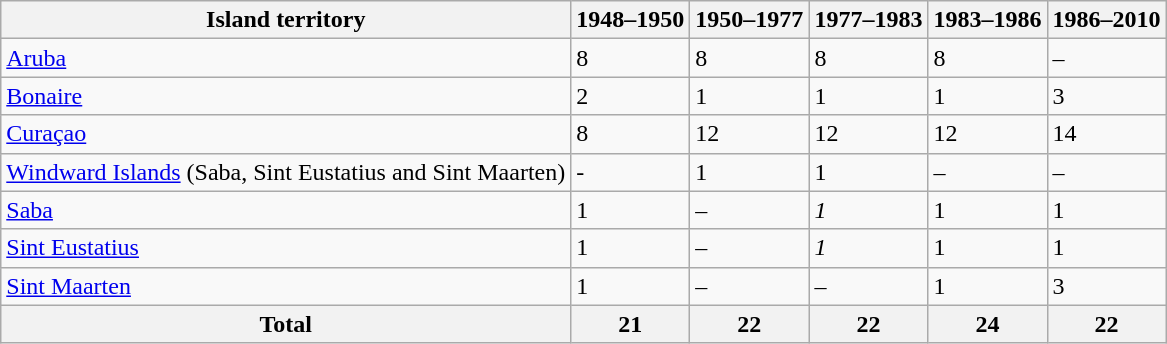<table class="wikitable">
<tr>
<th>Island territory</th>
<th>1948–1950</th>
<th>1950–1977</th>
<th>1977–1983</th>
<th>1983–1986</th>
<th>1986–2010</th>
</tr>
<tr>
<td><a href='#'>Aruba</a></td>
<td>8</td>
<td>8</td>
<td>8</td>
<td>8</td>
<td>–</td>
</tr>
<tr>
<td><a href='#'>Bonaire</a></td>
<td>2</td>
<td>1</td>
<td>1</td>
<td>1</td>
<td>3</td>
</tr>
<tr>
<td><a href='#'>Curaçao</a></td>
<td>8</td>
<td>12</td>
<td>12</td>
<td>12</td>
<td>14</td>
</tr>
<tr>
<td><a href='#'>Windward Islands</a> (Saba, Sint Eustatius and Sint Maarten)</td>
<td>-</td>
<td>1</td>
<td>1</td>
<td>–</td>
<td>–</td>
</tr>
<tr>
<td><a href='#'>Saba</a></td>
<td>1</td>
<td>–</td>
<td><em>1</em></td>
<td>1</td>
<td>1</td>
</tr>
<tr>
<td><a href='#'>Sint Eustatius</a></td>
<td>1</td>
<td>–</td>
<td><em>1</em></td>
<td>1</td>
<td>1</td>
</tr>
<tr>
<td><a href='#'>Sint Maarten</a></td>
<td>1</td>
<td>–</td>
<td>–</td>
<td>1</td>
<td>3</td>
</tr>
<tr>
<th>Total</th>
<th>21</th>
<th>22</th>
<th>22</th>
<th>24</th>
<th>22</th>
</tr>
</table>
